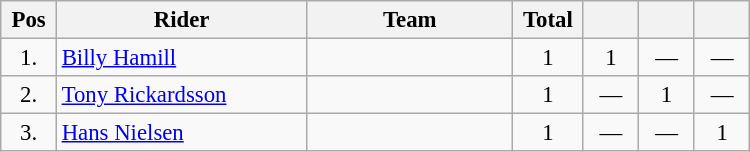<table class="wikitable" style="font-size: 95%">
<tr>
<th width=30px>Pos</th>
<th width=160px>Rider</th>
<th width=130px>Team</th>
<th width=40px>Total</th>
<th width=30px ></th>
<th width=30px ></th>
<th width=30px ></th>
</tr>
<tr align=center>
<td>1.</td>
<td align=left><a href='#'>Billy Hamill</a></td>
<td align=left></td>
<td>1</td>
<td>1</td>
<td>—</td>
<td>—</td>
</tr>
<tr align=center>
<td>2.</td>
<td align=left><a href='#'>Tony Rickardsson</a></td>
<td align=left></td>
<td>1</td>
<td>—</td>
<td>1</td>
<td>—</td>
</tr>
<tr align=center>
<td>3.</td>
<td align=left><a href='#'>Hans Nielsen</a></td>
<td align=left></td>
<td>1</td>
<td>—</td>
<td>—</td>
<td>1</td>
</tr>
</table>
